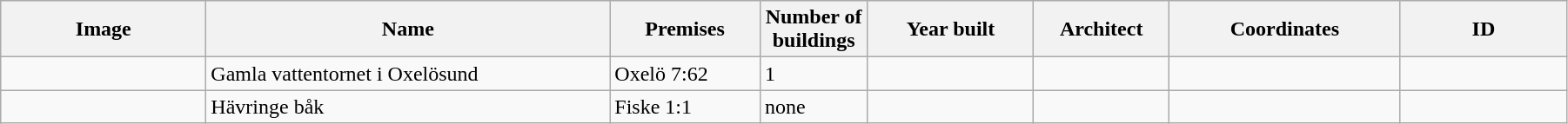<table class="wikitable" width="95%">
<tr>
<th width="150">Image</th>
<th>Name</th>
<th>Premises</th>
<th width="75">Number of<br>buildings</th>
<th width="120">Year built</th>
<th>Architect</th>
<th width="170">Coordinates</th>
<th width="120">ID</th>
</tr>
<tr>
<td></td>
<td>Gamla vattentornet i Oxelösund</td>
<td>Oxelö 7:62</td>
<td>1</td>
<td></td>
<td></td>
<td></td>
<td></td>
</tr>
<tr>
<td></td>
<td Hävringe>Hävringe båk</td>
<td>Fiske 1:1</td>
<td>none</td>
<td></td>
<td></td>
<td></td>
<td></td>
</tr>
</table>
